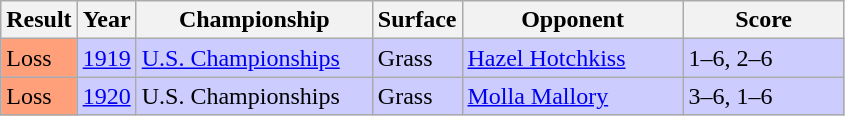<table class='sortable wikitable'>
<tr>
<th>Result</th>
<th>Year</th>
<th style="width:150px">Championship</th>
<th style="width:50px">Surface</th>
<th style="width:140px">Opponent</th>
<th style="width:100px" class="unsortable">Score</th>
</tr>
<tr style="background:#ccf;">
<td style="background:#ffa07a;">Loss</td>
<td><a href='#'>1919</a></td>
<td><a href='#'>U.S. Championships</a></td>
<td>Grass</td>
<td> <a href='#'>Hazel Hotchkiss</a></td>
<td>1–6, 2–6</td>
</tr>
<tr style="background:#ccf;">
<td style="background:#ffa07a;">Loss</td>
<td><a href='#'>1920</a></td>
<td>U.S. Championships</td>
<td>Grass</td>
<td> <a href='#'>Molla Mallory</a></td>
<td>3–6, 1–6</td>
</tr>
</table>
